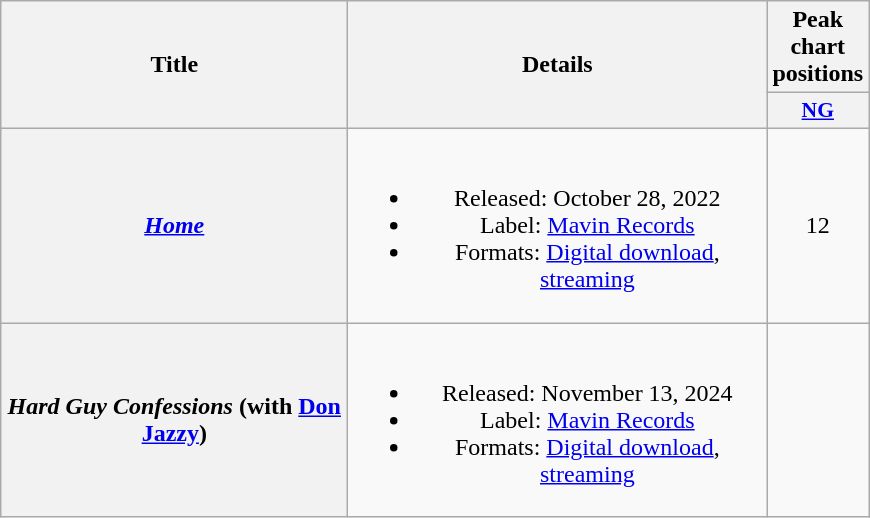<table class="wikitable plainrowheaders" style="text-align:center;">
<tr>
<th scope="col" rowspan="2" style="width:14em;">Title</th>
<th scope="col" rowspan="2" style="width:17em;">Details</th>
<th scope="col" colspan="1">Peak chart positions</th>
</tr>
<tr>
<th scope="col" style="width:2.8em;font-size:90%;"><a href='#'>NG</a><br></th>
</tr>
<tr>
<th scope="row"><em><a href='#'>Home</a></em></th>
<td><br><ul><li>Released: October 28, 2022</li><li>Label: <a href='#'>Mavin Records</a></li><li>Formats: <a href='#'>Digital download</a>, <a href='#'>streaming</a></li></ul></td>
<td>12</td>
</tr>
<tr>
<th scope="row"><em>Hard Guy Confessions</em> (with <a href='#'>Don Jazzy</a>)</th>
<td><br><ul><li>Released: November 13, 2024</li><li>Label: <a href='#'>Mavin Records</a></li><li>Formats: <a href='#'>Digital download</a>, <a href='#'>streaming</a></li></ul></td>
</tr>
</table>
